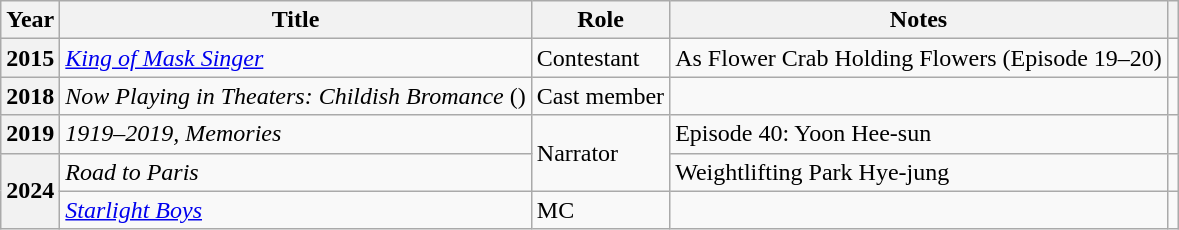<table class="wikitable plainrowheaders sortable">
<tr>
<th scope="col">Year</th>
<th scope="col">Title</th>
<th scope="col">Role</th>
<th scope="col">Notes</th>
<th scope="col" class="unsortable"></th>
</tr>
<tr>
<th scope="row">2015</th>
<td><em><a href='#'>King of Mask Singer</a></em></td>
<td>Contestant</td>
<td>As Flower Crab Holding Flowers (Episode 19–20)</td>
<td style="text-align:center"></td>
</tr>
<tr>
<th scope="row">2018</th>
<td><em>Now Playing in Theaters: Childish Bromance</em> ()</td>
<td>Cast member</td>
<td></td>
<td style="text-align:center"></td>
</tr>
<tr>
<th scope="row">2019</th>
<td><em>1919–2019, Memories</em></td>
<td rowspan="2">Narrator</td>
<td>Episode 40: Yoon Hee-sun</td>
<td style="text-align:center"></td>
</tr>
<tr>
<th scope="row" rowspan="2">2024</th>
<td><em>Road to Paris</em></td>
<td>Weightlifting Park Hye-jung</td>
<td style="text-align:center"></td>
</tr>
<tr>
<td><em><a href='#'>Starlight Boys</a></em></td>
<td>MC</td>
<td></td>
<td style="text-align:center"></td>
</tr>
</table>
